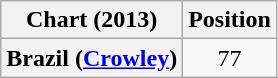<table class="wikitable plainrowheaders" style="text-align:center">
<tr>
<th scope="col">Chart (2013)</th>
<th scope="col">Position</th>
</tr>
<tr>
<th scope="row">Brazil (<a href='#'>Crowley</a>)</th>
<td style="text-align:center;">77</td>
</tr>
</table>
